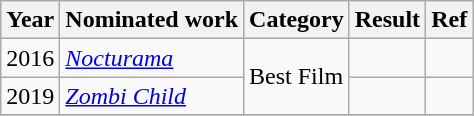<table class="wikitable sortable">
<tr>
<th>Year</th>
<th>Nominated work</th>
<th>Category</th>
<th>Result</th>
<th>Ref</th>
</tr>
<tr>
<td>2016</td>
<td><em><a href='#'>Nocturama</a></em></td>
<td rowspan=2>Best Film</td>
<td></td>
<td></td>
</tr>
<tr>
<td>2019</td>
<td><em><a href='#'>Zombi Child</a></em></td>
<td></td>
<td></td>
</tr>
<tr>
</tr>
</table>
